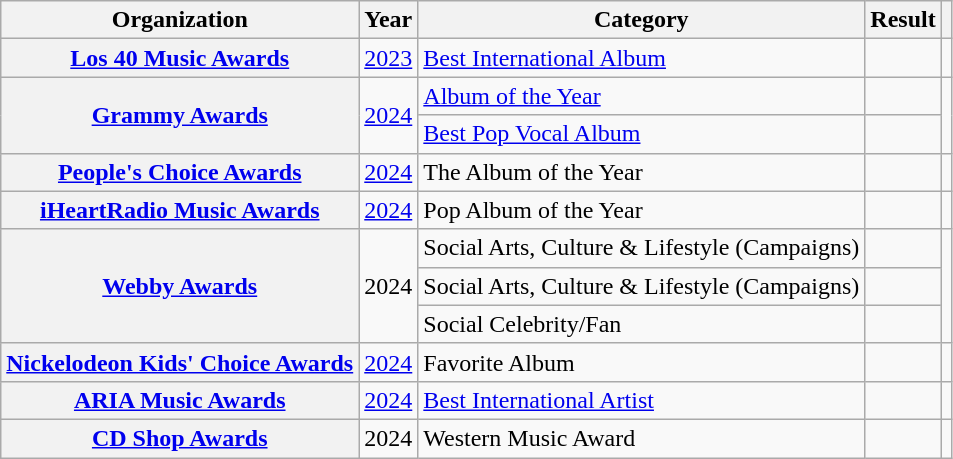<table class="wikitable sortable plainrowheaders" style="border:none; margin:0;">
<tr>
<th scope="col">Organization</th>
<th scope="col">Year</th>
<th scope="col">Category</th>
<th scope="col">Result</th>
<th scope="col" class="unsortable"></th>
</tr>
<tr>
<th scope="row"><a href='#'>Los 40 Music Awards</a></th>
<td><a href='#'>2023</a></td>
<td><a href='#'>Best International Album</a></td>
<td></td>
<td style="text-align:center"></td>
</tr>
<tr>
<th rowspan="2" scope="row"><a href='#'>Grammy Awards</a></th>
<td rowspan="2"><a href='#'>2024</a></td>
<td><a href='#'>Album of the Year</a></td>
<td></td>
<td rowspan="2" style="text-align:center;"></td>
</tr>
<tr>
<td><a href='#'>Best Pop Vocal Album</a></td>
<td></td>
</tr>
<tr>
<th scope="row"><a href='#'>People's Choice Awards</a></th>
<td><a href='#'>2024</a></td>
<td>The Album of the Year</td>
<td></td>
<td style="text-align:center"></td>
</tr>
<tr>
<th scope="row"><a href='#'>iHeartRadio Music Awards</a></th>
<td><a href='#'>2024</a></td>
<td>Pop Album of the Year</td>
<td></td>
<td style="text-align:center"></td>
</tr>
<tr>
<th rowspan="3" scope="row"><a href='#'>Webby Awards</a></th>
<td rowspan="3">2024</td>
<td>Social Arts, Culture & Lifestyle (Campaigns) </td>
<td></td>
<td style="text-align:center" rowspan="3"></td>
</tr>
<tr>
<td>Social Arts, Culture & Lifestyle (Campaigns) </td>
<td></td>
</tr>
<tr>
<td>Social Celebrity/Fan </td>
<td></td>
</tr>
<tr>
<th scope="row"><a href='#'>Nickelodeon Kids' Choice Awards</a></th>
<td><a href='#'>2024</a></td>
<td>Favorite Album</td>
<td></td>
<td style="text-align:center"></td>
</tr>
<tr>
<th scope="row"><a href='#'>ARIA Music Awards</a></th>
<td><a href='#'>2024</a></td>
<td><a href='#'>Best International Artist</a></td>
<td></td>
<td style="text-align:center"></td>
</tr>
<tr>
<th scope="row"><a href='#'>CD Shop Awards</a></th>
<td>2024</td>
<td>Western Music Award</td>
<td></td>
<td></td>
</tr>
</table>
